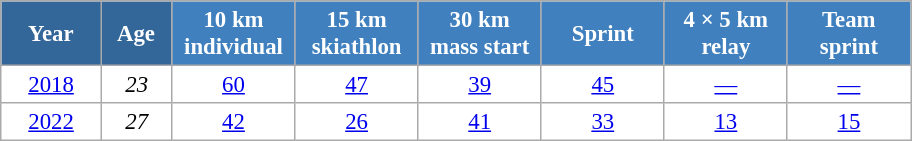<table class="wikitable" style="font-size:95%; text-align:center; border:grey solid 1px; border-collapse:collapse; background:#ffffff;">
<tr>
<th style="background-color:#369; color:white; width:60px;"> Year </th>
<th style="background-color:#369; color:white; width:40px;"> Age </th>
<th style="background-color:#4180be; color:white; width:75px;"> 10 km <br> individual </th>
<th style="background-color:#4180be; color:white; width:75px;"> 15 km <br> skiathlon </th>
<th style="background-color:#4180be; color:white; width:75px;"> 30 km <br> mass start </th>
<th style="background-color:#4180be; color:white; width:75px;"> Sprint </th>
<th style="background-color:#4180be; color:white; width:75px;"> 4 × 5 km <br> relay </th>
<th style="background-color:#4180be; color:white; width:75px;"> Team <br> sprint </th>
</tr>
<tr>
<td><a href='#'>2018</a></td>
<td><em>23</em></td>
<td><a href='#'>60</a></td>
<td><a href='#'>47</a></td>
<td><a href='#'>39</a></td>
<td><a href='#'>45</a></td>
<td><a href='#'>—</a></td>
<td><a href='#'>—</a></td>
</tr>
<tr>
<td><a href='#'>2022</a></td>
<td><em>27</em></td>
<td><a href='#'>42</a></td>
<td><a href='#'>26</a></td>
<td><a href='#'>41</a></td>
<td><a href='#'>33</a></td>
<td><a href='#'>13</a></td>
<td><a href='#'>15</a></td>
</tr>
</table>
